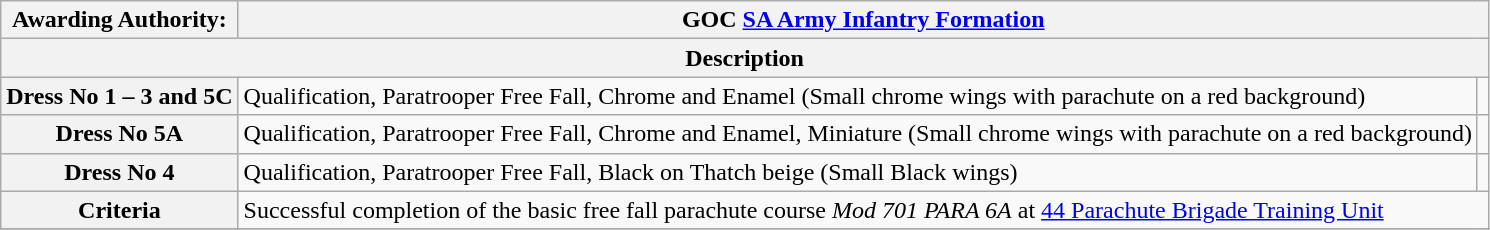<table class=wikitable style="text-align: left;">
<tr>
<th><strong>Awarding Authority</strong>:</th>
<th colspan="2">GOC <a href='#'>SA Army Infantry Formation</a></th>
</tr>
<tr>
<th colspan="3">Description</th>
</tr>
<tr>
<th>Dress No 1 – 3 and 5C</th>
<td>Qualification, Paratrooper Free Fall, Chrome and Enamel (Small chrome wings with parachute on a red background)</td>
<td></td>
</tr>
<tr>
<th>Dress No 5A</th>
<td>Qualification, Paratrooper Free Fall, Chrome and Enamel, Miniature (Small chrome wings with parachute on a red background)</td>
<td></td>
</tr>
<tr>
<th>Dress No 4</th>
<td>Qualification, Paratrooper Free Fall, Black on Thatch beige (Small Black wings)</td>
<td></td>
</tr>
<tr>
<th>Criteria</th>
<td colspan="2">Successful completion of the basic free fall parachute course <em>Mod 701 PARA 6A</em> at <a href='#'>44 Parachute Brigade Training Unit</a></td>
</tr>
<tr>
</tr>
</table>
